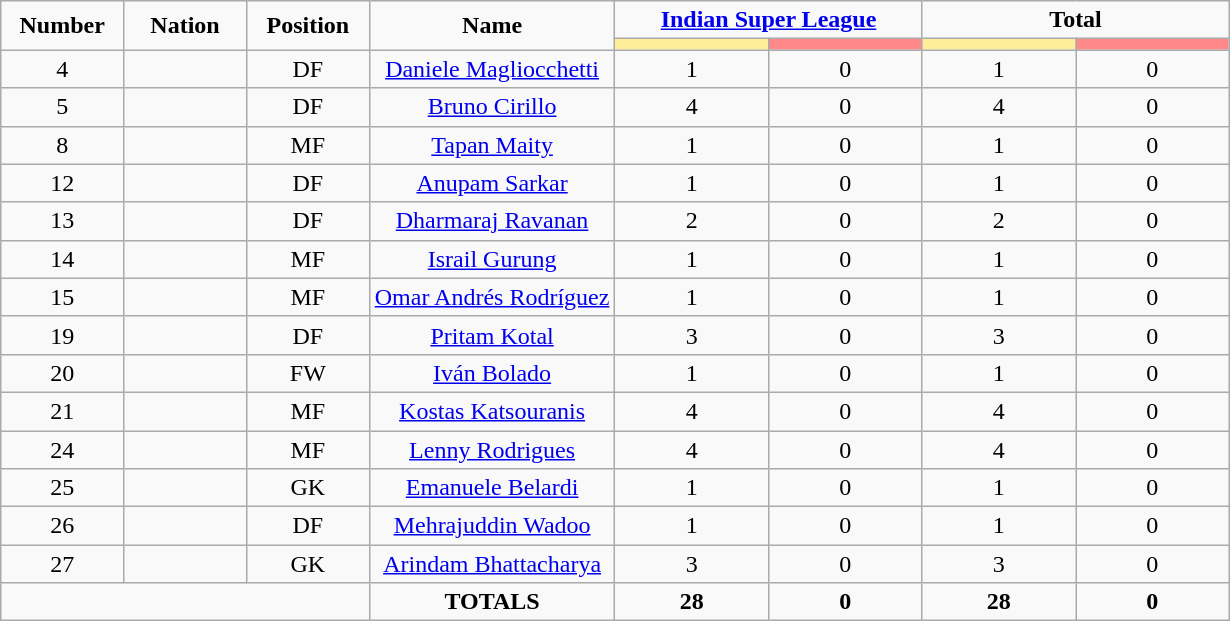<table class="wikitable" style="font-size: 100%; text-align: center;">
<tr>
<td rowspan=2 width="10%" align=center><strong>Number</strong></td>
<td rowspan=2 width="10%" align=center><strong>Nation</strong></td>
<td rowspan=2 width="10%" align=center><strong>Position</strong></td>
<td rowspan=2 width="20%" align=center><strong>Name</strong></td>
<td colspan=2 align=center><strong><a href='#'>Indian Super League</a></strong></td>
<td colspan=2 align=center><strong>Total</strong></td>
</tr>
<tr>
<th width=60 style="background: #FFEE99"></th>
<th width=60 style="background: #FF8888"></th>
<th width=60 style="background: #FFEE99"></th>
<th width=60 style="background: #FF8888"></th>
</tr>
<tr>
<td>4</td>
<td></td>
<td>DF</td>
<td><a href='#'>Daniele Magliocchetti</a></td>
<td>1</td>
<td>0</td>
<td>1</td>
<td>0</td>
</tr>
<tr>
<td>5</td>
<td></td>
<td>DF</td>
<td><a href='#'>Bruno Cirillo</a></td>
<td>4</td>
<td>0</td>
<td>4</td>
<td>0</td>
</tr>
<tr>
<td>8</td>
<td></td>
<td>MF</td>
<td><a href='#'>Tapan Maity</a></td>
<td>1</td>
<td>0</td>
<td>1</td>
<td>0</td>
</tr>
<tr>
<td>12</td>
<td></td>
<td>DF</td>
<td><a href='#'>Anupam Sarkar</a></td>
<td>1</td>
<td>0</td>
<td>1</td>
<td>0</td>
</tr>
<tr>
<td>13</td>
<td></td>
<td>DF</td>
<td><a href='#'>Dharmaraj Ravanan</a></td>
<td>2</td>
<td>0</td>
<td>2</td>
<td>0</td>
</tr>
<tr>
<td>14</td>
<td></td>
<td>MF</td>
<td><a href='#'>Israil Gurung</a></td>
<td>1</td>
<td>0</td>
<td>1</td>
<td>0</td>
</tr>
<tr>
<td>15</td>
<td></td>
<td>MF</td>
<td><a href='#'>Omar Andrés Rodríguez</a></td>
<td>1</td>
<td>0</td>
<td>1</td>
<td>0</td>
</tr>
<tr>
<td>19</td>
<td></td>
<td>DF</td>
<td><a href='#'>Pritam Kotal</a></td>
<td>3</td>
<td>0</td>
<td>3</td>
<td>0</td>
</tr>
<tr>
<td>20</td>
<td></td>
<td>FW</td>
<td><a href='#'>Iván Bolado</a></td>
<td>1</td>
<td>0</td>
<td>1</td>
<td>0</td>
</tr>
<tr>
<td>21</td>
<td></td>
<td>MF</td>
<td><a href='#'>Kostas Katsouranis</a></td>
<td>4</td>
<td>0</td>
<td>4</td>
<td>0</td>
</tr>
<tr>
<td>24</td>
<td></td>
<td>MF</td>
<td><a href='#'>Lenny Rodrigues</a></td>
<td>4</td>
<td>0</td>
<td>4</td>
<td>0</td>
</tr>
<tr>
<td>25</td>
<td></td>
<td>GK</td>
<td><a href='#'>Emanuele Belardi</a></td>
<td>1</td>
<td>0</td>
<td>1</td>
<td>0</td>
</tr>
<tr>
<td>26</td>
<td></td>
<td>DF</td>
<td><a href='#'>Mehrajuddin Wadoo</a></td>
<td>1</td>
<td>0</td>
<td>1</td>
<td>0</td>
</tr>
<tr>
<td>27</td>
<td></td>
<td>GK</td>
<td><a href='#'>Arindam Bhattacharya</a></td>
<td>3</td>
<td>0</td>
<td>3</td>
<td>0</td>
</tr>
<tr>
<td colspan=3></td>
<td><strong>TOTALS</strong></td>
<td><strong>28</strong></td>
<td><strong>0</strong></td>
<td><strong>28</strong></td>
<td><strong>0</strong></td>
</tr>
</table>
